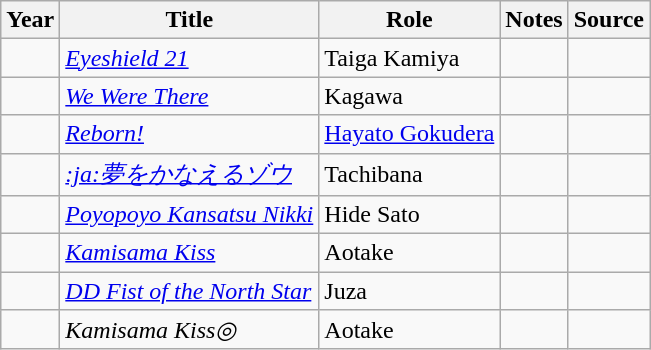<table class="wikitable sortable plainrowheaders">
<tr>
<th>Year</th>
<th>Title</th>
<th>Role</th>
<th class="unsortable">Notes</th>
<th class="unsortable">Source</th>
</tr>
<tr>
<td></td>
<td><em><a href='#'>Eyeshield 21</a></em></td>
<td>Taiga Kamiya</td>
<td></td>
<td></td>
</tr>
<tr>
<td></td>
<td><em><a href='#'>We Were There</a></em></td>
<td>Kagawa</td>
<td></td>
<td></td>
</tr>
<tr>
<td></td>
<td><em><a href='#'>Reborn!</a></em></td>
<td><a href='#'>Hayato Gokudera</a></td>
<td></td>
<td></td>
</tr>
<tr>
<td></td>
<td><em><a href='#'>:ja:夢をかなえるゾウ</a></em></td>
<td>Tachibana</td>
<td></td>
<td></td>
</tr>
<tr>
<td></td>
<td><em><a href='#'>Poyopoyo Kansatsu Nikki</a></em></td>
<td>Hide Sato</td>
<td></td>
<td></td>
</tr>
<tr>
<td></td>
<td><em><a href='#'>Kamisama Kiss</a></em></td>
<td>Aotake</td>
<td></td>
<td></td>
</tr>
<tr>
<td></td>
<td><em><a href='#'>DD Fist of the North Star</a></em></td>
<td>Juza</td>
<td></td>
<td></td>
</tr>
<tr>
<td></td>
<td><em>Kamisama Kiss◎</em></td>
<td>Aotake</td>
<td></td>
<td></td>
</tr>
</table>
